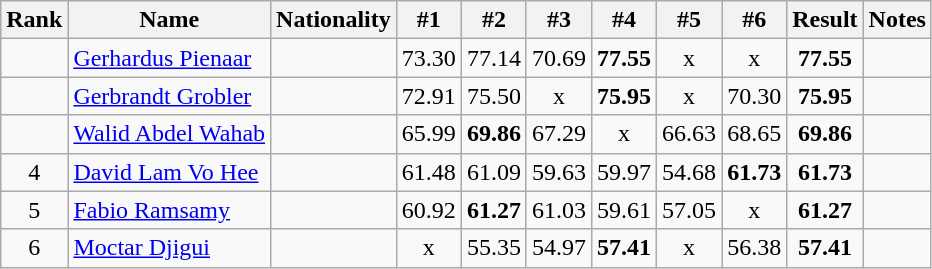<table class="wikitable sortable" style="text-align:center">
<tr>
<th>Rank</th>
<th>Name</th>
<th>Nationality</th>
<th>#1</th>
<th>#2</th>
<th>#3</th>
<th>#4</th>
<th>#5</th>
<th>#6</th>
<th>Result</th>
<th>Notes</th>
</tr>
<tr>
<td></td>
<td align=left><a href='#'>Gerhardus Pienaar</a></td>
<td align=left></td>
<td>73.30</td>
<td>77.14</td>
<td>70.69</td>
<td><strong>77.55</strong></td>
<td>x</td>
<td>x</td>
<td><strong>77.55</strong></td>
<td></td>
</tr>
<tr>
<td></td>
<td align=left><a href='#'>Gerbrandt Grobler</a></td>
<td align=left></td>
<td>72.91</td>
<td>75.50</td>
<td>x</td>
<td><strong>75.95</strong></td>
<td>x</td>
<td>70.30</td>
<td><strong>75.95</strong></td>
<td></td>
</tr>
<tr>
<td></td>
<td align=left><a href='#'>Walid Abdel Wahab</a></td>
<td align=left></td>
<td>65.99</td>
<td><strong>69.86</strong></td>
<td>67.29</td>
<td>x</td>
<td>66.63</td>
<td>68.65</td>
<td><strong>69.86</strong></td>
<td></td>
</tr>
<tr>
<td>4</td>
<td align=left><a href='#'>David Lam Vo Hee</a></td>
<td align=left></td>
<td>61.48</td>
<td>61.09</td>
<td>59.63</td>
<td>59.97</td>
<td>54.68</td>
<td><strong>61.73</strong></td>
<td><strong>61.73</strong></td>
<td></td>
</tr>
<tr>
<td>5</td>
<td align=left><a href='#'>Fabio Ramsamy</a></td>
<td align=left></td>
<td>60.92</td>
<td><strong>61.27</strong></td>
<td>61.03</td>
<td>59.61</td>
<td>57.05</td>
<td>x</td>
<td><strong>61.27</strong></td>
<td></td>
</tr>
<tr>
<td>6</td>
<td align=left><a href='#'>Moctar Djigui</a></td>
<td align=left></td>
<td>x</td>
<td>55.35</td>
<td>54.97</td>
<td><strong>57.41</strong></td>
<td>x</td>
<td>56.38</td>
<td><strong>57.41</strong></td>
<td></td>
</tr>
</table>
